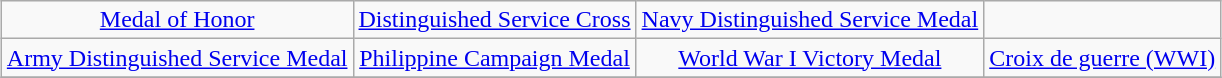<table class="wikitable" style="margin:1em auto; text-align:center;">
<tr>
<td><a href='#'>Medal of Honor</a></td>
<td><a href='#'>Distinguished Service Cross</a></td>
<td><a href='#'>Navy Distinguished Service Medal</a></td>
</tr>
<tr>
<td><a href='#'>Army Distinguished Service Medal</a></td>
<td><a href='#'>Philippine Campaign Medal</a></td>
<td><a href='#'>World War I Victory Medal</a></td>
<td><a href='#'>Croix de guerre (WWI)</a></td>
</tr>
<tr>
</tr>
</table>
